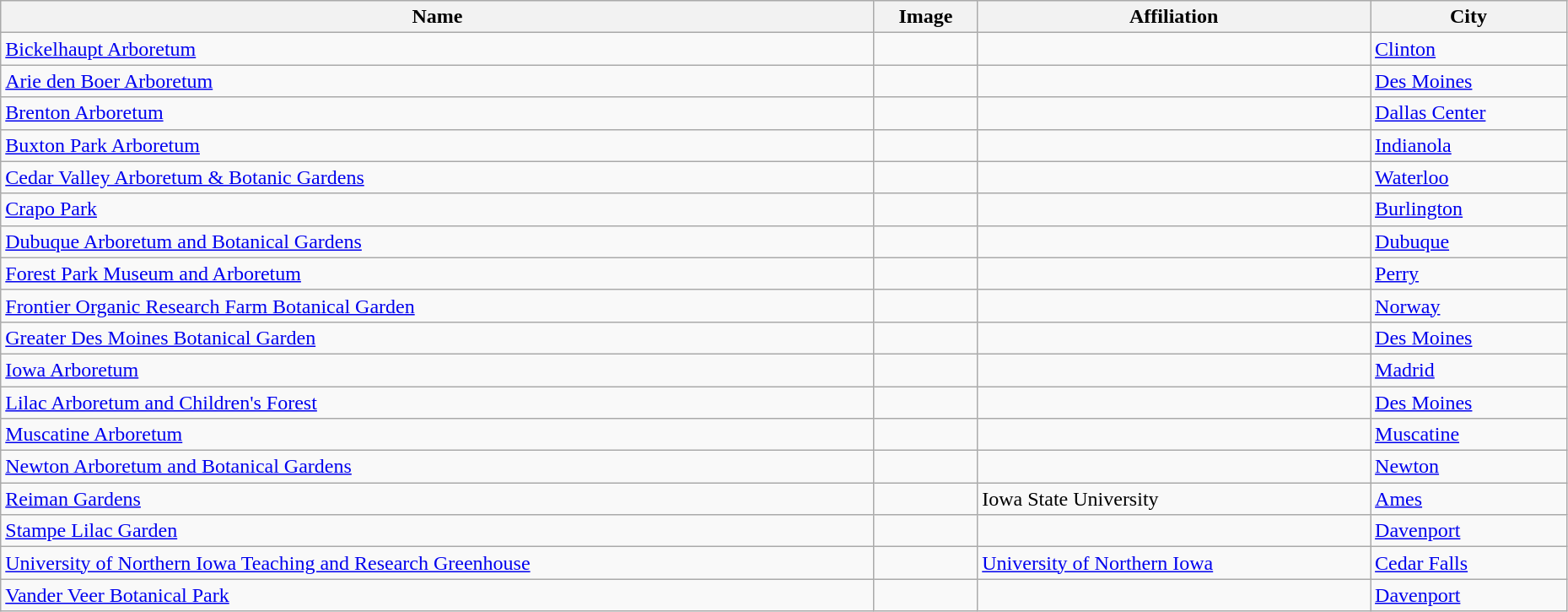<table class="wikitable" style="width:98%">
<tr>
<th>Name</th>
<th>Image</th>
<th>Affiliation</th>
<th>City</th>
</tr>
<tr>
<td><a href='#'>Bickelhaupt Arboretum</a></td>
<td></td>
<td></td>
<td><a href='#'>Clinton</a></td>
</tr>
<tr>
<td><a href='#'>Arie den Boer Arboretum</a></td>
<td></td>
<td></td>
<td><a href='#'>Des Moines</a></td>
</tr>
<tr>
<td><a href='#'>Brenton Arboretum</a></td>
<td></td>
<td></td>
<td><a href='#'>Dallas Center</a></td>
</tr>
<tr>
<td><a href='#'>Buxton Park Arboretum</a></td>
<td></td>
<td></td>
<td><a href='#'>Indianola</a></td>
</tr>
<tr>
<td><a href='#'>Cedar Valley Arboretum & Botanic Gardens</a></td>
<td></td>
<td></td>
<td><a href='#'>Waterloo</a></td>
</tr>
<tr>
<td><a href='#'>Crapo Park</a></td>
<td></td>
<td></td>
<td><a href='#'>Burlington</a></td>
</tr>
<tr>
<td><a href='#'>Dubuque Arboretum and Botanical Gardens</a></td>
<td></td>
<td></td>
<td><a href='#'>Dubuque</a></td>
</tr>
<tr>
<td><a href='#'>Forest Park Museum and Arboretum</a></td>
<td></td>
<td></td>
<td><a href='#'>Perry</a></td>
</tr>
<tr>
<td><a href='#'>Frontier Organic Research Farm Botanical Garden</a></td>
<td></td>
<td></td>
<td><a href='#'>Norway</a></td>
</tr>
<tr>
<td><a href='#'>Greater Des Moines Botanical Garden</a></td>
<td></td>
<td></td>
<td><a href='#'>Des Moines</a></td>
</tr>
<tr>
<td><a href='#'>Iowa Arboretum</a></td>
<td></td>
<td></td>
<td><a href='#'>Madrid</a></td>
</tr>
<tr>
<td><a href='#'>Lilac Arboretum and Children's Forest</a></td>
<td></td>
<td></td>
<td><a href='#'>Des Moines</a></td>
</tr>
<tr>
<td><a href='#'>Muscatine Arboretum</a></td>
<td></td>
<td></td>
<td><a href='#'>Muscatine</a></td>
</tr>
<tr>
<td><a href='#'>Newton Arboretum and Botanical Gardens</a></td>
<td></td>
<td></td>
<td><a href='#'>Newton</a></td>
</tr>
<tr>
<td><a href='#'>Reiman Gardens</a></td>
<td></td>
<td>Iowa State University</td>
<td><a href='#'>Ames</a></td>
</tr>
<tr>
<td><a href='#'>Stampe Lilac Garden</a></td>
<td></td>
<td></td>
<td><a href='#'>Davenport</a></td>
</tr>
<tr>
<td><a href='#'>University of Northern Iowa Teaching and Research Greenhouse</a></td>
<td></td>
<td><a href='#'>University of Northern Iowa</a></td>
<td><a href='#'>Cedar Falls</a></td>
</tr>
<tr>
<td><a href='#'>Vander Veer Botanical Park</a></td>
<td></td>
<td></td>
<td><a href='#'>Davenport</a></td>
</tr>
</table>
